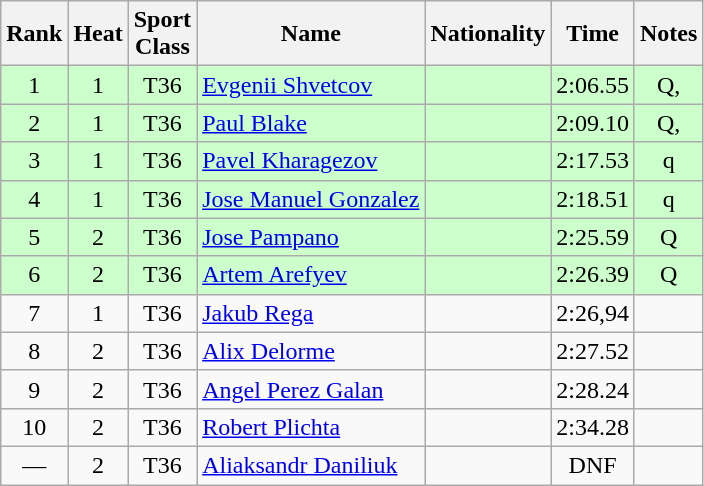<table class="wikitable sortable" style="text-align:center">
<tr>
<th>Rank</th>
<th>Heat</th>
<th>Sport<br>Class</th>
<th>Name</th>
<th>Nationality</th>
<th>Time</th>
<th>Notes</th>
</tr>
<tr bgcolor=ccffcc>
<td>1</td>
<td>1</td>
<td>T36</td>
<td align=left><a href='#'>Evgenii Shvetcov</a></td>
<td align=left></td>
<td>2:06.55</td>
<td>Q, </td>
</tr>
<tr bgcolor=ccffcc>
<td>2</td>
<td>1</td>
<td>T36</td>
<td align=left><a href='#'>Paul Blake</a></td>
<td align=left></td>
<td>2:09.10</td>
<td>Q, </td>
</tr>
<tr bgcolor=ccffcc>
<td>3</td>
<td>1</td>
<td>T36</td>
<td align=left><a href='#'>Pavel Kharagezov</a></td>
<td align=left></td>
<td>2:17.53</td>
<td>q</td>
</tr>
<tr bgcolor=ccffcc>
<td>4</td>
<td>1</td>
<td>T36</td>
<td align=left><a href='#'>Jose Manuel Gonzalez</a></td>
<td align=left></td>
<td>2:18.51</td>
<td>q</td>
</tr>
<tr bgcolor=ccffcc>
<td>5</td>
<td>2</td>
<td>T36</td>
<td align=left><a href='#'>Jose Pampano</a></td>
<td align=left></td>
<td>2:25.59</td>
<td>Q</td>
</tr>
<tr bgcolor=ccffcc>
<td>6</td>
<td>2</td>
<td>T36</td>
<td align=left><a href='#'>Artem Arefyev</a></td>
<td align=left></td>
<td>2:26.39</td>
<td>Q</td>
</tr>
<tr>
<td>7</td>
<td>1</td>
<td>T36</td>
<td align=left><a href='#'>Jakub Rega</a></td>
<td align=left></td>
<td>2:26,94</td>
<td></td>
</tr>
<tr>
<td>8</td>
<td>2</td>
<td>T36</td>
<td align=left><a href='#'>Alix Delorme</a></td>
<td align=left></td>
<td>2:27.52</td>
<td></td>
</tr>
<tr>
<td>9</td>
<td>2</td>
<td>T36</td>
<td align=left><a href='#'>Angel Perez Galan</a></td>
<td align=left></td>
<td>2:28.24</td>
<td></td>
</tr>
<tr>
<td>10</td>
<td>2</td>
<td>T36</td>
<td align=left><a href='#'>Robert Plichta</a></td>
<td align=left></td>
<td>2:34.28</td>
<td></td>
</tr>
<tr>
<td>—</td>
<td>2</td>
<td>T36</td>
<td align=left><a href='#'>Aliaksandr Daniliuk</a></td>
<td align=left></td>
<td>DNF</td>
<td></td>
</tr>
</table>
